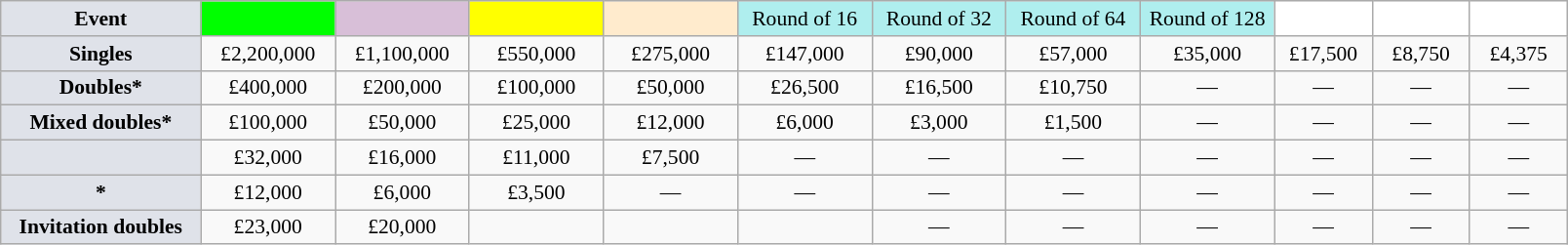<table class=wikitable style="font-size:90%;text-align:center">
<tr>
<td style="width:130px; background:#dfe2e9;"><strong>Event</strong></td>
<td style="width:85px; background:lime;"><strong></strong></td>
<td style="width:85px; background:thistle;"></td>
<td style="width:85px; background:#ff0;"></td>
<td style="width:85px; background:#ffebcd;"></td>
<td style="width:85px; background:#afeeee;">Round of 16</td>
<td style="width:85px; background:#afeeee;">Round of 32</td>
<td style="width:85px; background:#afeeee;">Round of 64</td>
<td style="width:85px; background:#afeeee;">Round of 128</td>
<td style="width:60px; background:#ffffff;"></td>
<td style="width:60px; background:#ffffff;"></td>
<td style="width:60px; background:#ffffff;"></td>
</tr>
<tr>
<td style="background:#dfe2e9;"><strong>Singles</strong></td>
<td>£2,200,000</td>
<td>£1,100,000</td>
<td>£550,000</td>
<td>£275,000</td>
<td>£147,000</td>
<td>£90,000</td>
<td>£57,000</td>
<td>£35,000</td>
<td>£17,500</td>
<td>£8,750</td>
<td>£4,375</td>
</tr>
<tr>
<td style="background:#dfe2e9;"><strong>Doubles*</strong></td>
<td>£400,000</td>
<td>£200,000</td>
<td>£100,000</td>
<td>£50,000</td>
<td>£26,500</td>
<td>£16,500</td>
<td>£10,750</td>
<td>—</td>
<td>—</td>
<td>—</td>
<td>—</td>
</tr>
<tr>
<td style="background:#dfe2e9;"><strong>Mixed doubles*</strong></td>
<td>£100,000</td>
<td>£50,000</td>
<td>£25,000</td>
<td>£12,000</td>
<td>£6,000</td>
<td>£3,000</td>
<td>£1,500</td>
<td>—</td>
<td>—</td>
<td>—</td>
<td>—</td>
</tr>
<tr>
<td style="background:#dfe2e9;"><strong></strong></td>
<td>£32,000</td>
<td>£16,000</td>
<td>£11,000</td>
<td>£7,500</td>
<td>—</td>
<td>—</td>
<td>—</td>
<td>—</td>
<td>—</td>
<td>—</td>
<td>—</td>
</tr>
<tr>
<td style="background:#dfe2e9;"><strong>*</strong></td>
<td>£12,000</td>
<td>£6,000</td>
<td>£3,500</td>
<td>—</td>
<td>—</td>
<td>—</td>
<td>—</td>
<td>—</td>
<td>—</td>
<td>—</td>
<td>—</td>
</tr>
<tr>
<td style="background:#dfe2e9;"><strong>Invitation doubles</strong></td>
<td>£23,000</td>
<td>£20,000</td>
<td></td>
<td></td>
<td></td>
<td>—</td>
<td>—</td>
<td>—</td>
<td>—</td>
<td>—</td>
<td>—</td>
</tr>
</table>
